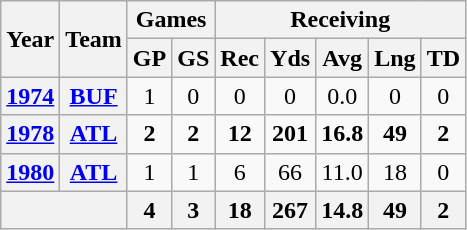<table class="wikitable" style="text-align:center">
<tr>
<th rowspan="2">Year</th>
<th rowspan="2">Team</th>
<th colspan="2">Games</th>
<th colspan="5">Receiving</th>
</tr>
<tr>
<th>GP</th>
<th>GS</th>
<th>Rec</th>
<th>Yds</th>
<th>Avg</th>
<th>Lng</th>
<th>TD</th>
</tr>
<tr>
<th><a href='#'>1974</a></th>
<th><a href='#'>BUF</a></th>
<td>1</td>
<td>0</td>
<td>0</td>
<td>0</td>
<td>0.0</td>
<td>0</td>
<td>0</td>
</tr>
<tr>
<th><a href='#'>1978</a></th>
<th><a href='#'>ATL</a></th>
<td><strong>2</strong></td>
<td><strong>2</strong></td>
<td><strong>12</strong></td>
<td><strong>201</strong></td>
<td><strong>16.8</strong></td>
<td><strong>49</strong></td>
<td><strong>2</strong></td>
</tr>
<tr>
<th><a href='#'>1980</a></th>
<th><a href='#'>ATL</a></th>
<td>1</td>
<td>1</td>
<td>6</td>
<td>66</td>
<td>11.0</td>
<td>18</td>
<td>0</td>
</tr>
<tr>
<th colspan="2"></th>
<th>4</th>
<th>3</th>
<th>18</th>
<th>267</th>
<th>14.8</th>
<th>49</th>
<th>2</th>
</tr>
</table>
